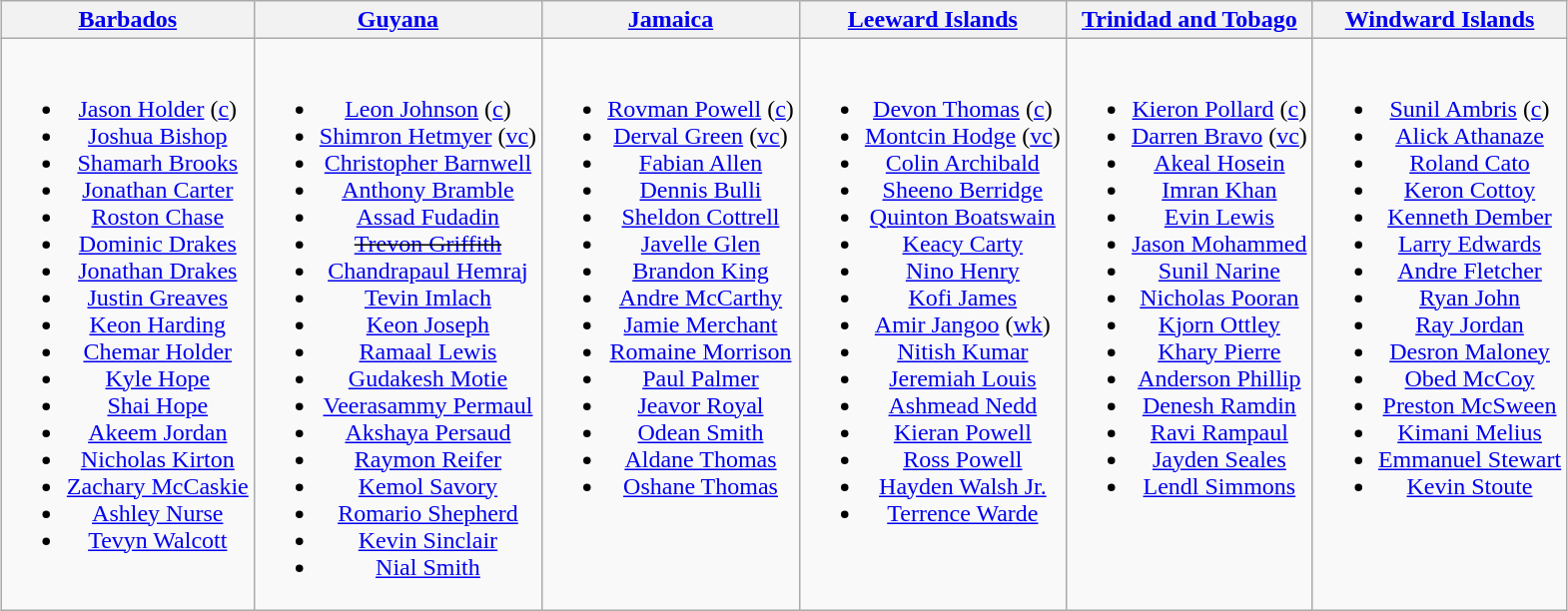<table class="wikitable" style="text-align:center; margin:auto">
<tr>
<th><a href='#'>Barbados</a></th>
<th><a href='#'>Guyana</a></th>
<th><a href='#'>Jamaica</a></th>
<th><a href='#'>Leeward Islands</a></th>
<th><a href='#'>Trinidad and Tobago</a></th>
<th><a href='#'>Windward Islands</a></th>
</tr>
<tr style="vertical-align:top">
<td><br><ul><li><a href='#'>Jason Holder</a> (<a href='#'>c</a>)</li><li><a href='#'>Joshua Bishop</a></li><li><a href='#'>Shamarh Brooks</a></li><li><a href='#'>Jonathan Carter</a></li><li><a href='#'>Roston Chase</a></li><li><a href='#'>Dominic Drakes</a></li><li><a href='#'>Jonathan Drakes</a></li><li><a href='#'>Justin Greaves</a></li><li><a href='#'>Keon Harding</a></li><li><a href='#'>Chemar Holder</a></li><li><a href='#'>Kyle Hope</a></li><li><a href='#'>Shai Hope</a></li><li><a href='#'>Akeem Jordan</a></li><li><a href='#'>Nicholas Kirton</a></li><li><a href='#'>Zachary McCaskie</a></li><li><a href='#'>Ashley Nurse</a></li><li><a href='#'>Tevyn Walcott</a></li></ul></td>
<td><br><ul><li><a href='#'>Leon Johnson</a> (<a href='#'>c</a>)</li><li><a href='#'>Shimron Hetmyer</a> (<a href='#'>vc</a>)</li><li><a href='#'>Christopher Barnwell</a></li><li><a href='#'>Anthony Bramble</a></li><li><a href='#'>Assad Fudadin</a></li><li><s><a href='#'>Trevon Griffith</a></s></li><li><a href='#'>Chandrapaul Hemraj</a></li><li><a href='#'>Tevin Imlach</a></li><li><a href='#'>Keon Joseph</a></li><li><a href='#'>Ramaal Lewis</a></li><li><a href='#'>Gudakesh Motie</a></li><li><a href='#'>Veerasammy Permaul</a></li><li><a href='#'>Akshaya Persaud</a></li><li><a href='#'>Raymon Reifer</a></li><li><a href='#'>Kemol Savory</a></li><li><a href='#'>Romario Shepherd</a></li><li><a href='#'>Kevin Sinclair</a></li><li><a href='#'>Nial Smith</a></li></ul></td>
<td><br><ul><li><a href='#'>Rovman Powell</a> (<a href='#'>c</a>)</li><li><a href='#'>Derval Green</a> (<a href='#'>vc</a>)</li><li><a href='#'>Fabian Allen</a></li><li><a href='#'>Dennis Bulli</a></li><li><a href='#'>Sheldon Cottrell</a></li><li><a href='#'>Javelle Glen</a></li><li><a href='#'>Brandon King</a></li><li><a href='#'>Andre McCarthy</a></li><li><a href='#'>Jamie Merchant</a></li><li><a href='#'>Romaine Morrison</a></li><li><a href='#'>Paul Palmer</a></li><li><a href='#'>Jeavor Royal</a></li><li><a href='#'>Odean Smith</a></li><li><a href='#'>Aldane Thomas</a></li><li><a href='#'>Oshane Thomas</a></li></ul></td>
<td><br><ul><li><a href='#'>Devon Thomas</a> (<a href='#'>c</a>)</li><li><a href='#'>Montcin Hodge</a> (<a href='#'>vc</a>)</li><li><a href='#'>Colin Archibald</a></li><li><a href='#'>Sheeno Berridge</a></li><li><a href='#'>Quinton Boatswain</a></li><li><a href='#'>Keacy Carty</a></li><li><a href='#'>Nino Henry</a></li><li><a href='#'>Kofi James</a></li><li><a href='#'>Amir Jangoo</a> (<a href='#'>wk</a>)</li><li><a href='#'>Nitish Kumar</a></li><li><a href='#'>Jeremiah Louis</a></li><li><a href='#'>Ashmead Nedd</a></li><li><a href='#'>Kieran Powell</a></li><li><a href='#'>Ross Powell</a></li><li><a href='#'>Hayden Walsh Jr.</a></li><li><a href='#'>Terrence Warde</a></li></ul></td>
<td><br><ul><li><a href='#'>Kieron Pollard</a> (<a href='#'>c</a>)</li><li><a href='#'>Darren Bravo</a> (<a href='#'>vc</a>)</li><li><a href='#'>Akeal Hosein</a></li><li><a href='#'>Imran Khan</a></li><li><a href='#'>Evin Lewis</a></li><li><a href='#'>Jason Mohammed</a></li><li><a href='#'>Sunil Narine</a></li><li><a href='#'>Nicholas Pooran</a></li><li><a href='#'>Kjorn Ottley</a></li><li><a href='#'>Khary Pierre</a></li><li><a href='#'>Anderson Phillip</a></li><li><a href='#'>Denesh Ramdin</a></li><li><a href='#'>Ravi Rampaul</a></li><li><a href='#'>Jayden Seales</a></li><li><a href='#'>Lendl Simmons</a></li></ul></td>
<td><br><ul><li><a href='#'>Sunil Ambris</a> (<a href='#'>c</a>)</li><li><a href='#'>Alick Athanaze</a></li><li><a href='#'>Roland Cato</a></li><li><a href='#'>Keron Cottoy</a></li><li><a href='#'>Kenneth Dember</a></li><li><a href='#'>Larry Edwards</a></li><li><a href='#'>Andre Fletcher</a></li><li><a href='#'>Ryan John</a></li><li><a href='#'>Ray Jordan</a></li><li><a href='#'>Desron Maloney</a></li><li><a href='#'>Obed McCoy</a></li><li><a href='#'>Preston McSween</a></li><li><a href='#'>Kimani Melius</a></li><li><a href='#'>Emmanuel Stewart</a></li><li><a href='#'>Kevin Stoute</a></li></ul></td>
</tr>
</table>
